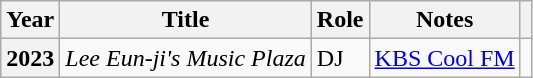<table class="wikitable plainrowheaders sortable">
<tr>
<th scope="col">Year</th>
<th scope="col">Title</th>
<th scope="col">Role</th>
<th scope="col">Notes</th>
<th scope="col" class="unsortable"></th>
</tr>
<tr>
<th scope="row">2023</th>
<td><em>Lee Eun-ji's Music Plaza</em></td>
<td>DJ</td>
<td><a href='#'>KBS Cool FM</a></td>
<td style="text-align:center"></td>
</tr>
</table>
